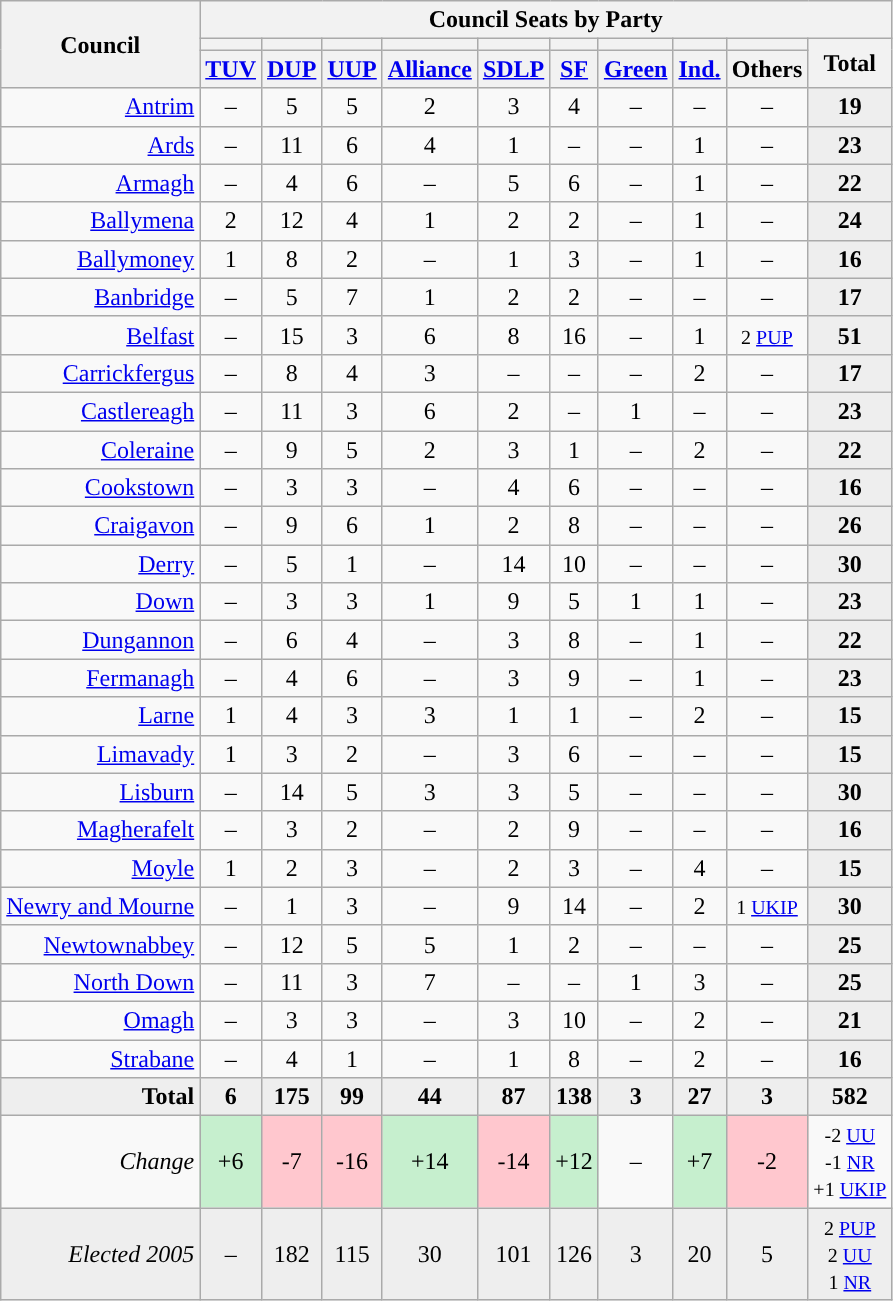<table class="wikitable sortable" style="text-align:center;">
<tr>
<th rowspan=3>Council</th>
<th colspan=10>Council Seats by Party</th>
</tr>
<tr>
<th style="background:"></th>
<th style="background:"></th>
<th style="background:"></th>
<th style="background:"></th>
<th style="background:"></th>
<th style="background:"></th>
<th style="background:"></th>
<th></th>
<th></th>
<th rowspan=2>Total</th>
</tr>
<tr>
<th><a href='#'>TUV</a></th>
<th><a href='#'>DUP</a></th>
<th><a href='#'>UUP</a></th>
<th><a href='#'>Alliance</a></th>
<th><a href='#'>SDLP</a></th>
<th><a href='#'>SF</a></th>
<th><a href='#'>Green</a></th>
<th><a href='#'>Ind.</a></th>
<th>Others</th>
</tr>
<tr>
<td style="text-align:right;"><a href='#'>Antrim</a></td>
<td>–</td>
<td style:"background;>5</td>
<td style:"background;>5</td>
<td style:"background;>2</td>
<td style:"background;>3</td>
<td style:"background;>4</td>
<td>–</td>
<td>–</td>
<td>–</td>
<td style="background:#eee"><strong>19</strong></td>
</tr>
<tr>
<td style="text-align:right;"><a href='#'>Ards</a></td>
<td>–</td>
<td style:"background;>11</td>
<td style:"background;>6</td>
<td style:"background;>4</td>
<td style:"background;>1</td>
<td>–</td>
<td>–</td>
<td>1</td>
<td>–</td>
<td style="background:#eee"><strong>23</strong></td>
</tr>
<tr>
<td style="text-align:right;"><a href='#'>Armagh</a></td>
<td>–</td>
<td style:"background;>4</td>
<td style:"background;>6</td>
<td>–</td>
<td style:"background;>5</td>
<td style:"background;>6</td>
<td>–</td>
<td>1</td>
<td>–</td>
<td style="background:#eee"><strong>22</strong></td>
</tr>
<tr>
<td style="text-align:right;"><a href='#'>Ballymena</a></td>
<td style:"background;>2</td>
<td style:"background;>12</td>
<td style:"background;>4</td>
<td style:"background;>1</td>
<td style:"background;>2</td>
<td style:"background;>2</td>
<td>–</td>
<td>1</td>
<td>–</td>
<td style="background:#eee"><strong>24</strong></td>
</tr>
<tr>
<td style="text-align:right;"><a href='#'>Ballymoney</a></td>
<td style:"background;>1</td>
<td style:"background;>8</td>
<td style:"background;>2</td>
<td>–</td>
<td style:"background;>1</td>
<td style:"background;>3</td>
<td>–</td>
<td>1</td>
<td>–</td>
<td style="background:#eee"><strong>16</strong></td>
</tr>
<tr>
<td style="text-align:right;"><a href='#'>Banbridge</a></td>
<td>–</td>
<td style:"background;>5</td>
<td style:"background;>7</td>
<td style:"background;>1</td>
<td style:"background;>2</td>
<td style:"background;>2</td>
<td>–</td>
<td>–</td>
<td>–</td>
<td style="background:#eee"><strong>17</strong></td>
</tr>
<tr>
<td style="text-align:right;"><a href='#'>Belfast</a></td>
<td>–</td>
<td style:"background;>15</td>
<td style:"background;>3</td>
<td style:"background;>6</td>
<td style:"background;>8</td>
<td style:"background;>16</td>
<td>–</td>
<td>1</td>
<td style:"background;><small> 2 <a href='#'>PUP</a> </small></td>
<td style="background:#eee"><strong>51</strong></td>
</tr>
<tr>
<td style="text-align:right;"><a href='#'>Carrickfergus</a></td>
<td>–</td>
<td style:"background;>8</td>
<td style:"background;>4</td>
<td style:"background;>3</td>
<td>–</td>
<td>–</td>
<td>–</td>
<td>2</td>
<td>–</td>
<td style="background:#eee"><strong>17</strong></td>
</tr>
<tr>
<td style="text-align:right;"><a href='#'>Castlereagh</a></td>
<td>–</td>
<td style:"background;>11</td>
<td style:"background;>3</td>
<td style:"background;>6</td>
<td style:"background;>2</td>
<td>–</td>
<td style:"background;>1</td>
<td>–</td>
<td>–</td>
<td style="background:#eee"><strong>23</strong></td>
</tr>
<tr>
<td style="text-align:right;"><a href='#'>Coleraine</a></td>
<td>–</td>
<td style:"background;>9</td>
<td style:"background;>5</td>
<td style:"background;>2</td>
<td style:"background;>3</td>
<td style:"background;>1</td>
<td>–</td>
<td>2</td>
<td>–</td>
<td style="background:#eee"><strong>22</strong></td>
</tr>
<tr>
<td style="text-align:right;"><a href='#'>Cookstown</a></td>
<td>–</td>
<td style:"background;>3</td>
<td style:"background;>3</td>
<td>–</td>
<td style:"background;>4</td>
<td style:"background;>6</td>
<td>–</td>
<td>–</td>
<td>–</td>
<td style="background:#eee"><strong>16</strong></td>
</tr>
<tr>
<td style="text-align:right;"><a href='#'>Craigavon</a></td>
<td>–</td>
<td style:"background;>9</td>
<td style:"background;>6</td>
<td style:"background;>1</td>
<td style:"background;>2</td>
<td style:"background;>8</td>
<td>–</td>
<td>–</td>
<td>–</td>
<td style="background:#eee"><strong>26</strong></td>
</tr>
<tr>
<td style="text-align:right;"><a href='#'>Derry</a></td>
<td>–</td>
<td style:"background;>5</td>
<td style:"background;>1</td>
<td>–</td>
<td style:"background;>14</td>
<td style:"background;>10</td>
<td>–</td>
<td>–</td>
<td>–</td>
<td style="background:#eee"><strong>30</strong></td>
</tr>
<tr>
<td style="text-align:right;"><a href='#'>Down</a></td>
<td>–</td>
<td style:"background;>3</td>
<td style:"background;>3</td>
<td style:"background;>1</td>
<td style:"background;>9</td>
<td style:"background;>5</td>
<td style:"background;>1</td>
<td>1</td>
<td>–</td>
<td style="background:#eee"><strong>23</strong></td>
</tr>
<tr>
<td style="text-align:right;"><a href='#'>Dungannon</a></td>
<td>–</td>
<td style:"background;>6</td>
<td style:"background;>4</td>
<td>–</td>
<td style:"background;>3</td>
<td style:"background;>8</td>
<td>–</td>
<td>1</td>
<td>–</td>
<td style="background:#eee"><strong>22</strong></td>
</tr>
<tr>
<td style="text-align:right;"><a href='#'>Fermanagh</a></td>
<td>–</td>
<td style:"background;>4</td>
<td style:"background;>6</td>
<td>–</td>
<td style:"background;>3</td>
<td style:"background;>9</td>
<td>–</td>
<td>1</td>
<td>–</td>
<td style="background:#eee"><strong>23</strong></td>
</tr>
<tr>
<td style="text-align:right;"><a href='#'>Larne</a></td>
<td style:"background;>1</td>
<td style:"background;>4</td>
<td style:"background;>3</td>
<td style:"background;>3</td>
<td style:"background;>1</td>
<td style:"background;>1</td>
<td>–</td>
<td>2</td>
<td>–</td>
<td style="background:#eee"><strong>15</strong></td>
</tr>
<tr>
<td style="text-align:right;"><a href='#'>Limavady</a></td>
<td style:"background;>1</td>
<td style:"background;>3</td>
<td style:"background;>2</td>
<td>–</td>
<td style:"background;>3</td>
<td style:"background;>6</td>
<td>–</td>
<td>–</td>
<td>–</td>
<td style="background:#eee"><strong>15</strong></td>
</tr>
<tr>
<td style="text-align:right;"><a href='#'>Lisburn</a></td>
<td>–</td>
<td style:"background;>14</td>
<td style:"background;>5</td>
<td style:"background;>3</td>
<td style:"background;>3</td>
<td style:"background;>5</td>
<td>–</td>
<td>–</td>
<td>–</td>
<td style="background:#eee"><strong>30</strong></td>
</tr>
<tr>
<td style="text-align:right;"><a href='#'>Magherafelt</a></td>
<td>–</td>
<td style:"background;>3</td>
<td style:"background;>2</td>
<td>–</td>
<td style:"background;>2</td>
<td style:"background;>9</td>
<td>–</td>
<td>–</td>
<td>–</td>
<td style="background:#eee"><strong>16</strong></td>
</tr>
<tr>
<td style="text-align:right;"><a href='#'>Moyle</a></td>
<td style:"background;>1</td>
<td style:"background;>2</td>
<td style:"background;>3</td>
<td>–</td>
<td style:"background;>2</td>
<td style:"background;>3</td>
<td>–</td>
<td>4</td>
<td>–</td>
<td style="background:#eee"><strong>15</strong></td>
</tr>
<tr>
<td style="text-align:right;"><a href='#'>Newry and Mourne</a></td>
<td>–</td>
<td style:"background;>1</td>
<td style:"background;>3</td>
<td>–</td>
<td style:"background;>9</td>
<td style:"background;>14</td>
<td>–</td>
<td>2</td>
<td style:"background;><small>1 <a href='#'>UKIP</a> </small></td>
<td style="background:#eee"><strong>30</strong></td>
</tr>
<tr>
<td style="text-align:right;"><a href='#'>Newtownabbey</a></td>
<td>–</td>
<td style:"background;>12</td>
<td style:"background;>5</td>
<td style:"background;>5</td>
<td style:"background;>1</td>
<td style:"background;>2</td>
<td>–</td>
<td>–</td>
<td>–</td>
<td style="background:#eee"><strong>25</strong></td>
</tr>
<tr>
<td style="text-align:right;"><a href='#'>North Down</a></td>
<td>–</td>
<td style:"background;>11</td>
<td style:"background;>3</td>
<td style:"background;>7</td>
<td>–</td>
<td>–</td>
<td style:"background;>1</td>
<td>3</td>
<td>–</td>
<td style="background:#eee"><strong>25</strong></td>
</tr>
<tr>
<td style="text-align:right;"><a href='#'>Omagh</a></td>
<td>–</td>
<td style:"background;>3</td>
<td style:"background;>3</td>
<td>–</td>
<td style:"background;>3</td>
<td style:"background;>10</td>
<td>–</td>
<td>2</td>
<td>–</td>
<td style="background:#eee"><strong>21</strong></td>
</tr>
<tr>
<td style="text-align:right;"><a href='#'>Strabane</a></td>
<td>–</td>
<td style:"background;>4</td>
<td style:"background;>1</td>
<td>–</td>
<td style:"background;>1</td>
<td style:"background;>8</td>
<td>–</td>
<td>2</td>
<td>–</td>
<td style="background:#eee"><strong>16</strong></td>
</tr>
<tr class="sortbottom" style="text-align:center; background:#eee;">
<td style="text-align:right;"><strong>Total</strong></td>
<td><strong>6</strong></td>
<td><strong>175</strong></td>
<td><strong>99</strong></td>
<td><strong>44</strong></td>
<td><strong>87</strong></td>
<td><strong>138</strong></td>
<td><strong>3</strong></td>
<td><strong>27</strong></td>
<td><strong>3</strong></td>
<td><strong>582</strong></td>
</tr>
<tr class="sortbottom" style="text-align:center;">
<td style="text-align:right"><em>Change</em></td>
<td style="background:#C6EFCE">+6</td>
<td style="background:#FFC7CE">-7</td>
<td style="background:#FFC7CE">-16</td>
<td style="background:#C6EFCE">+14</td>
<td style="background:#FFC7CE">-14</td>
<td style="background:#C6EFCE">+12</td>
<td>–</td>
<td style="background:#C6EFCE">+7</td>
<td style="background:#FFC7CE">-2</td>
<td><small>-2 <a href='#'>UU</a><br>-1 <a href='#'>NR</a><br>+1 <a href='#'>UKIP</a></small></td>
</tr>
<tr class="sortbottom" style="text-align:centre; background:#eee;">
<td style="text-align:right"><em>Elected 2005</em></td>
<td>–</td>
<td>182</td>
<td>115</td>
<td>30</td>
<td>101</td>
<td>126</td>
<td>3</td>
<td>20</td>
<td>5</td>
<td><small>2 <a href='#'>PUP</a> <br>2 <a href='#'>UU</a> <br> 1 <a href='#'>NR</a></small></td>
</tr>
</table>
